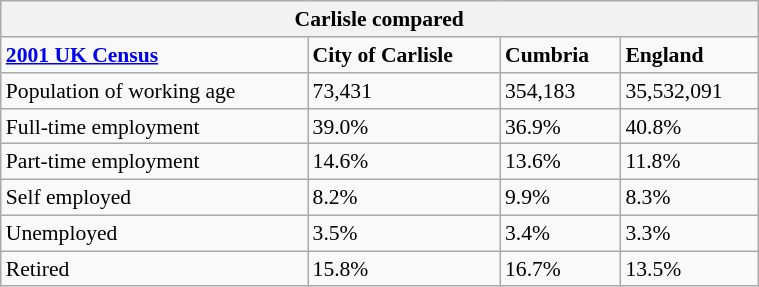<table class="wikitable" id="toc" style="float: right; margin-left: 1em; width: 40%; font-size: 90%;" cellspacing="5">
<tr>
<th colspan="4"><strong>Carlisle compared</strong></th>
</tr>
<tr>
<td><strong><a href='#'>2001 UK Census</a></strong></td>
<td><strong>City of Carlisle</strong></td>
<td><strong>Cumbria</strong></td>
<td><strong>England</strong></td>
</tr>
<tr>
<td>Population of working age</td>
<td>73,431</td>
<td>354,183</td>
<td>35,532,091</td>
</tr>
<tr>
<td>Full-time employment</td>
<td>39.0%</td>
<td>36.9%</td>
<td>40.8%</td>
</tr>
<tr>
<td>Part-time employment</td>
<td>14.6%</td>
<td>13.6%</td>
<td>11.8%</td>
</tr>
<tr>
<td>Self employed</td>
<td>8.2%</td>
<td>9.9%</td>
<td>8.3%</td>
</tr>
<tr>
<td>Unemployed</td>
<td>3.5%</td>
<td>3.4%</td>
<td>3.3%</td>
</tr>
<tr>
<td>Retired</td>
<td>15.8%</td>
<td>16.7%</td>
<td>13.5%</td>
</tr>
</table>
